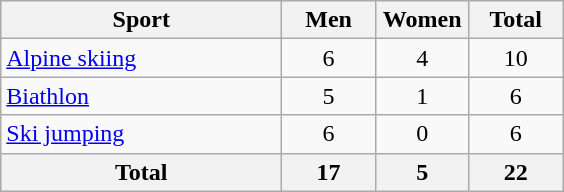<table class="wikitable sortable" style="text-align:center;">
<tr>
<th width=180>Sport</th>
<th width=55>Men</th>
<th width=55>Women</th>
<th width=55>Total</th>
</tr>
<tr>
<td align=left><a href='#'>Alpine skiing</a></td>
<td>6</td>
<td>4</td>
<td>10</td>
</tr>
<tr>
<td align=left><a href='#'>Biathlon</a></td>
<td>5</td>
<td>1</td>
<td>6</td>
</tr>
<tr>
<td align=left><a href='#'>Ski jumping</a></td>
<td>6</td>
<td>0</td>
<td>6</td>
</tr>
<tr>
<th>Total</th>
<th>17</th>
<th>5</th>
<th>22</th>
</tr>
</table>
